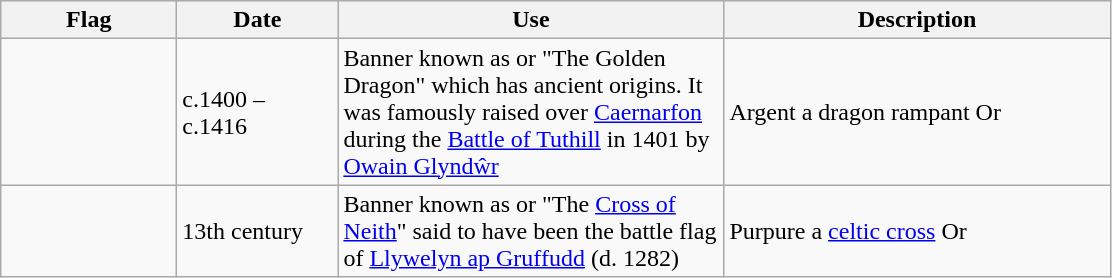<table class="wikitable">
<tr style="background:#efefef;">
<th style="width:110px;">Flag</th>
<th style="width:100px;">Date</th>
<th style="width:250px;">Use</th>
<th style="width:250px;">Description</th>
</tr>
<tr>
<td></td>
<td>c.1400 – c.1416</td>
<td>Banner known as  or "The Golden Dragon" which has ancient origins. It was famously raised over <a href='#'>Caernarfon</a> during the <a href='#'>Battle of Tuthill</a> in 1401 by <a href='#'>Owain Glyndŵr</a></td>
<td>Argent a dragon rampant Or</td>
</tr>
<tr>
<td></td>
<td>13th century</td>
<td>Banner known as  or "The <a href='#'>Cross of Neith</a>" said to have been the battle flag of <a href='#'>Llywelyn ap Gruffudd</a> (d. 1282)</td>
<td>Purpure a <a href='#'>celtic cross</a> Or</td>
</tr>
</table>
